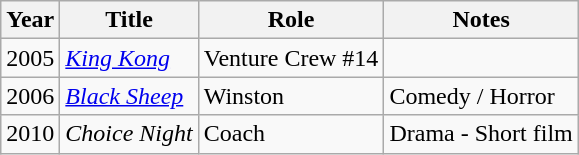<table class="wikitable sortable">
<tr>
<th>Year</th>
<th>Title</th>
<th>Role</th>
<th class="unsortable">Notes</th>
</tr>
<tr>
<td>2005</td>
<td><em><a href='#'>King Kong</a></em></td>
<td>Venture Crew #14</td>
<td></td>
</tr>
<tr>
<td>2006</td>
<td><em><a href='#'>Black Sheep</a></em></td>
<td>Winston</td>
<td>Comedy / Horror</td>
</tr>
<tr>
<td>2010</td>
<td><em>Choice Night</em></td>
<td>Coach</td>
<td>Drama - Short film</td>
</tr>
</table>
